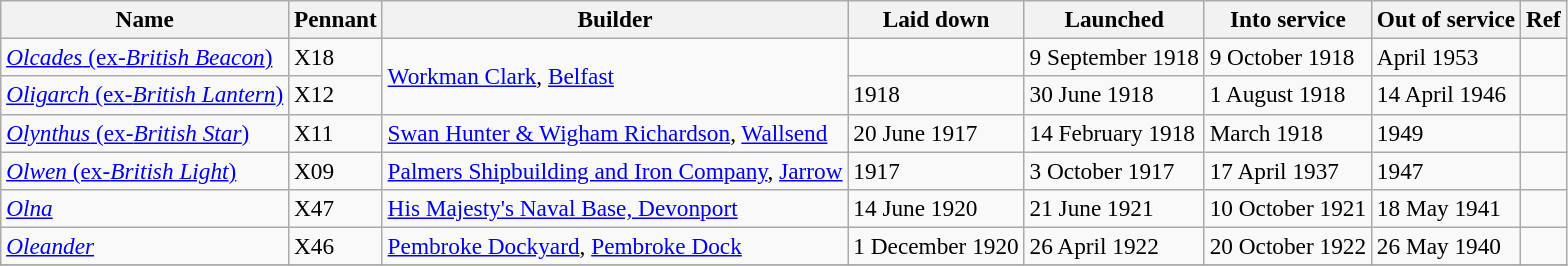<table class="wikitable" style="font-size:97%;">
<tr>
<th>Name</th>
<th>Pennant</th>
<th>Builder</th>
<th>Laid down</th>
<th>Launched</th>
<th>Into service</th>
<th>Out of service</th>
<th>Ref</th>
</tr>
<tr>
<td><a href='#'><em>Olcades</em> (ex-<em>British Beacon</em>)</a></td>
<td>X18</td>
<td rowspan=2><a href='#'>Workman Clark</a>, <a href='#'>Belfast</a></td>
<td></td>
<td>9 September 1918</td>
<td>9 October 1918</td>
<td>April 1953</td>
<td></td>
</tr>
<tr>
<td><a href='#'><em>Oligarch</em> (ex-<em>British Lantern</em>)</a></td>
<td>X12</td>
<td>1918</td>
<td>30 June 1918</td>
<td>1 August 1918</td>
<td>14 April 1946</td>
<td></td>
</tr>
<tr>
<td><a href='#'><em>Olynthus</em> (ex-<em>British Star</em>)</a></td>
<td>X11</td>
<td><a href='#'>Swan Hunter & Wigham Richardson</a>, <a href='#'>Wallsend</a></td>
<td>20 June 1917</td>
<td>14 February 1918</td>
<td>March 1918</td>
<td>1949</td>
<td></td>
</tr>
<tr>
<td><a href='#'><em>Olwen</em> (ex-<em>British Light</em>)</a></td>
<td>X09</td>
<td><a href='#'>Palmers Shipbuilding and Iron Company</a>, <a href='#'>Jarrow</a></td>
<td>1917</td>
<td>3 October 1917</td>
<td>17 April 1937</td>
<td>1947</td>
<td></td>
</tr>
<tr>
<td><a href='#'><em>Olna</em></a></td>
<td>X47</td>
<td><a href='#'>His Majesty's Naval Base, Devonport</a></td>
<td>14 June 1920</td>
<td>21 June 1921</td>
<td>10 October 1921</td>
<td>18 May 1941</td>
<td></td>
</tr>
<tr>
<td><a href='#'><em>Oleander</em></a></td>
<td>X46</td>
<td><a href='#'>Pembroke Dockyard</a>, <a href='#'>Pembroke Dock</a></td>
<td>1 December 1920</td>
<td>26 April 1922</td>
<td>20 October 1922</td>
<td>26 May 1940</td>
<td></td>
</tr>
<tr>
</tr>
</table>
